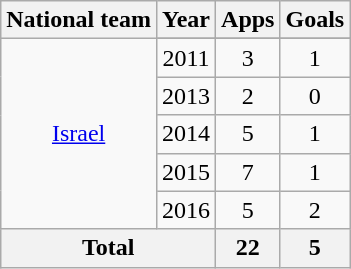<table class="wikitable" style="text-align:center;">
<tr>
<th>National team</th>
<th>Year</th>
<th>Apps</th>
<th>Goals</th>
</tr>
<tr>
<td rowspan="6"><a href='#'>Israel</a></td>
</tr>
<tr>
<td>2011</td>
<td>3</td>
<td>1</td>
</tr>
<tr>
<td>2013</td>
<td>2</td>
<td>0</td>
</tr>
<tr>
<td>2014</td>
<td>5</td>
<td>1</td>
</tr>
<tr>
<td>2015</td>
<td>7</td>
<td>1</td>
</tr>
<tr>
<td>2016</td>
<td>5</td>
<td>2</td>
</tr>
<tr>
<th colspan=2>Total</th>
<th>22</th>
<th>5</th>
</tr>
</table>
